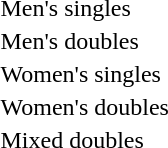<table>
<tr>
<td>Men's singles</td>
<td></td>
<td></td>
<td></td>
</tr>
<tr>
<td>Men's doubles</td>
<td></td>
<td></td>
<td></td>
</tr>
<tr>
<td>Women's singles</td>
<td></td>
<td></td>
<td></td>
</tr>
<tr>
<td>Women's doubles</td>
<td></td>
<td></td>
<td></td>
</tr>
<tr>
<td>Mixed doubles</td>
<td></td>
<td></td>
<td></td>
</tr>
</table>
